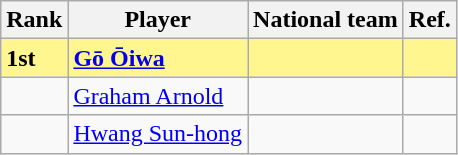<table class="wikitable">
<tr>
<th>Rank</th>
<th>Player</th>
<th>National team</th>
<th>Ref.</th>
</tr>
<tr bgcolor="#FFF68F">
<td><strong>1st</strong></td>
<td><strong><a href='#'>Gō Ōiwa</a></strong></td>
<td><strong></strong></td>
<td></td>
</tr>
<tr>
<td></td>
<td><a href='#'>Graham Arnold</a></td>
<td></td>
<td></td>
</tr>
<tr>
<td></td>
<td><a href='#'>Hwang Sun-hong</a></td>
<td></td>
<td></td>
</tr>
</table>
